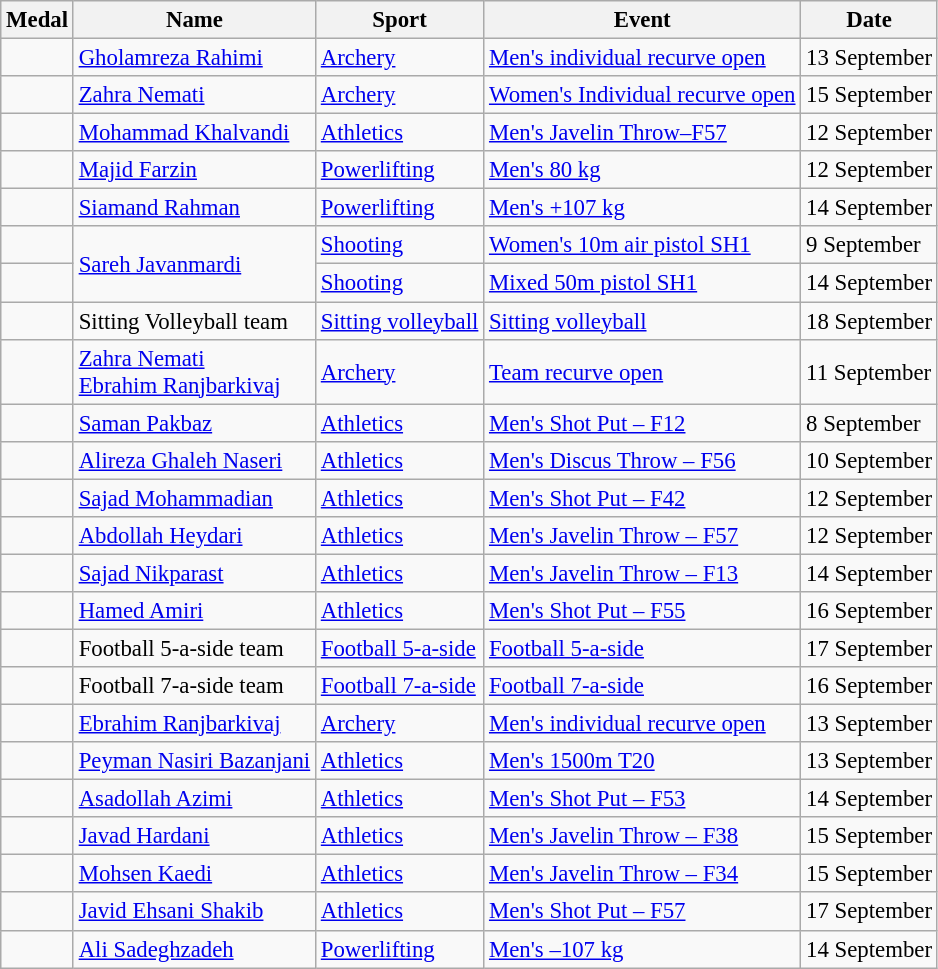<table class="wikitable sortable" style="font-size:95%">
<tr>
<th>Medal</th>
<th>Name</th>
<th>Sport</th>
<th>Event</th>
<th>Date</th>
</tr>
<tr>
<td></td>
<td><a href='#'>Gholamreza Rahimi</a></td>
<td><a href='#'>Archery</a></td>
<td><a href='#'>Men's individual recurve open</a></td>
<td>13 September</td>
</tr>
<tr>
<td></td>
<td><a href='#'>Zahra Nemati</a></td>
<td><a href='#'>Archery</a></td>
<td><a href='#'>Women's Individual recurve open</a></td>
<td>15 September</td>
</tr>
<tr>
<td></td>
<td><a href='#'>Mohammad Khalvandi</a></td>
<td><a href='#'>Athletics</a></td>
<td><a href='#'>Men's Javelin Throw–F57</a></td>
<td>12 September</td>
</tr>
<tr>
<td></td>
<td><a href='#'>Majid Farzin</a></td>
<td><a href='#'>Powerlifting</a></td>
<td><a href='#'>Men's 80 kg</a></td>
<td>12 September</td>
</tr>
<tr>
<td></td>
<td><a href='#'>Siamand Rahman</a></td>
<td><a href='#'>Powerlifting</a></td>
<td><a href='#'>Men's +107 kg</a></td>
<td>14 September</td>
</tr>
<tr>
<td></td>
<td rowspan="2"><a href='#'>Sareh Javanmardi</a></td>
<td><a href='#'>Shooting</a></td>
<td><a href='#'>Women's 10m air pistol SH1</a></td>
<td>9 September</td>
</tr>
<tr>
<td></td>
<td><a href='#'>Shooting</a></td>
<td><a href='#'>Mixed 50m pistol SH1</a></td>
<td>14 September</td>
</tr>
<tr>
<td></td>
<td>Sitting Volleyball team<br></td>
<td><a href='#'>Sitting volleyball</a></td>
<td><a href='#'>Sitting volleyball</a></td>
<td>18 September</td>
</tr>
<tr>
<td></td>
<td><a href='#'>Zahra Nemati</a><br><a href='#'>Ebrahim Ranjbarkivaj</a></td>
<td><a href='#'>Archery</a></td>
<td><a href='#'>Team recurve open</a></td>
<td>11 September</td>
</tr>
<tr>
<td></td>
<td><a href='#'>Saman Pakbaz</a></td>
<td><a href='#'>Athletics</a></td>
<td><a href='#'>Men's Shot Put – F12</a></td>
<td>8 September</td>
</tr>
<tr>
<td></td>
<td><a href='#'>Alireza Ghaleh Naseri</a></td>
<td><a href='#'>Athletics</a></td>
<td><a href='#'>Men's Discus Throw – F56</a></td>
<td>10 September</td>
</tr>
<tr>
<td></td>
<td><a href='#'>Sajad Mohammadian</a></td>
<td><a href='#'>Athletics</a></td>
<td><a href='#'>Men's Shot Put – F42</a></td>
<td>12 September</td>
</tr>
<tr>
<td></td>
<td><a href='#'>Abdollah Heydari</a></td>
<td><a href='#'>Athletics</a></td>
<td><a href='#'>Men's Javelin Throw – F57</a></td>
<td>12 September</td>
</tr>
<tr>
<td></td>
<td><a href='#'>Sajad Nikparast</a></td>
<td><a href='#'>Athletics</a></td>
<td><a href='#'>Men's Javelin Throw – F13</a></td>
<td>14 September</td>
</tr>
<tr>
<td></td>
<td><a href='#'>Hamed Amiri</a></td>
<td><a href='#'>Athletics</a></td>
<td><a href='#'>Men's Shot Put – F55</a></td>
<td>16 September</td>
</tr>
<tr>
<td></td>
<td>Football 5-a-side team<br></td>
<td><a href='#'>Football 5-a-side</a></td>
<td><a href='#'>Football 5-a-side</a></td>
<td>17 September</td>
</tr>
<tr>
<td></td>
<td>Football 7-a-side team<br></td>
<td><a href='#'>Football 7-a-side</a></td>
<td><a href='#'>Football 7-a-side</a></td>
<td>16 September</td>
</tr>
<tr>
<td></td>
<td><a href='#'>Ebrahim Ranjbarkivaj</a></td>
<td><a href='#'>Archery</a></td>
<td><a href='#'>Men's individual recurve open</a></td>
<td>13 September</td>
</tr>
<tr>
<td></td>
<td><a href='#'>Peyman Nasiri Bazanjani</a></td>
<td><a href='#'>Athletics</a></td>
<td><a href='#'>Men's 1500m T20</a></td>
<td>13 September</td>
</tr>
<tr>
<td></td>
<td><a href='#'>Asadollah Azimi</a></td>
<td><a href='#'>Athletics</a></td>
<td><a href='#'>Men's Shot Put – F53</a></td>
<td>14 September</td>
</tr>
<tr>
<td></td>
<td><a href='#'>Javad Hardani</a></td>
<td><a href='#'>Athletics</a></td>
<td><a href='#'>Men's Javelin Throw – F38</a></td>
<td>15 September</td>
</tr>
<tr>
<td></td>
<td><a href='#'>Mohsen Kaedi</a></td>
<td><a href='#'>Athletics</a></td>
<td><a href='#'>Men's Javelin Throw – F34</a></td>
<td>15 September</td>
</tr>
<tr>
<td></td>
<td><a href='#'>Javid Ehsani Shakib</a></td>
<td><a href='#'>Athletics</a></td>
<td><a href='#'>Men's Shot Put – F57</a></td>
<td>17 September</td>
</tr>
<tr>
<td></td>
<td><a href='#'>Ali Sadeghzadeh</a></td>
<td><a href='#'>Powerlifting</a></td>
<td><a href='#'>Men's –107 kg</a></td>
<td>14 September</td>
</tr>
</table>
